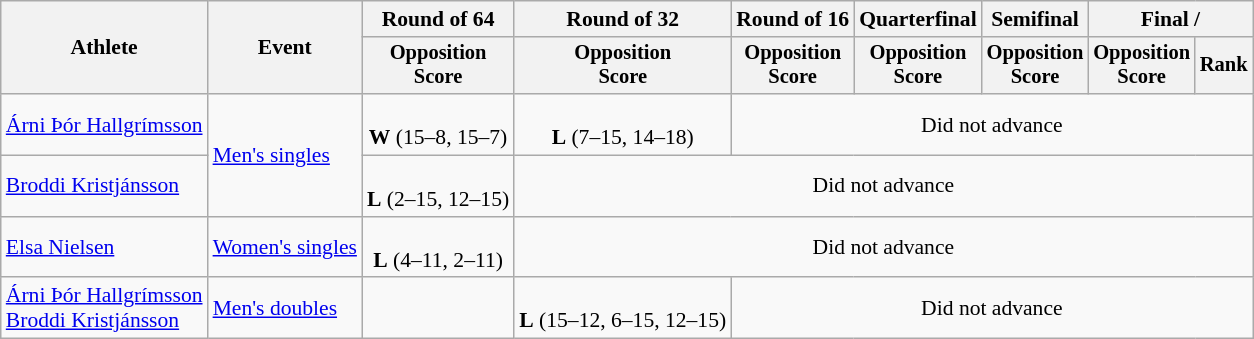<table class=wikitable style="font-size:90%">
<tr>
<th rowspan="2">Athlete</th>
<th rowspan="2">Event</th>
<th>Round of 64</th>
<th>Round of 32</th>
<th>Round of 16</th>
<th>Quarterfinal</th>
<th>Semifinal</th>
<th colspan=2>Final / </th>
</tr>
<tr style="font-size:95%">
<th>Opposition<br>Score</th>
<th>Opposition<br>Score</th>
<th>Opposition<br>Score</th>
<th>Opposition<br>Score</th>
<th>Opposition<br>Score</th>
<th>Opposition<br>Score</th>
<th>Rank</th>
</tr>
<tr align=center>
<td align=left><a href='#'>Árni Þór Hallgrímsson</a></td>
<td align=left rowspan=2><a href='#'>Men's singles</a></td>
<td><br><strong>W</strong> (15–8, 15–7)</td>
<td><br><strong>L</strong> (7–15, 14–18)</td>
<td colspan=5>Did not advance</td>
</tr>
<tr align=center>
<td align=left><a href='#'>Broddi Kristjánsson</a></td>
<td><br><strong>L</strong> (2–15, 12–15)</td>
<td colspan=6>Did not advance</td>
</tr>
<tr align=center>
<td align=left><a href='#'>Elsa Nielsen</a></td>
<td align=left><a href='#'>Women's singles</a></td>
<td><br><strong>L</strong> (4–11, 2–11)</td>
<td colspan=6>Did not advance</td>
</tr>
<tr align=center>
<td align=left><a href='#'>Árni Þór Hallgrímsson</a><br><a href='#'>Broddi Kristjánsson</a></td>
<td align=left><a href='#'>Men's doubles</a></td>
<td></td>
<td><br><strong>L</strong> (15–12, 6–15, 12–15)</td>
<td colspan=5>Did not advance</td>
</tr>
</table>
